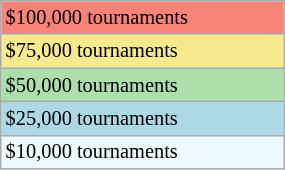<table class="wikitable" style="font-size:85%;" width=15%>
<tr bgcolor="#F88379">
<td>$100,000 tournaments</td>
</tr>
<tr bgcolor="#F7E98E">
<td>$75,000 tournaments</td>
</tr>
<tr bgcolor="#ADDFAD">
<td>$50,000 tournaments</td>
</tr>
<tr bgcolor="lightblue">
<td>$25,000 tournaments</td>
</tr>
<tr bgcolor="#f0f8ff">
<td>$10,000 tournaments</td>
</tr>
</table>
